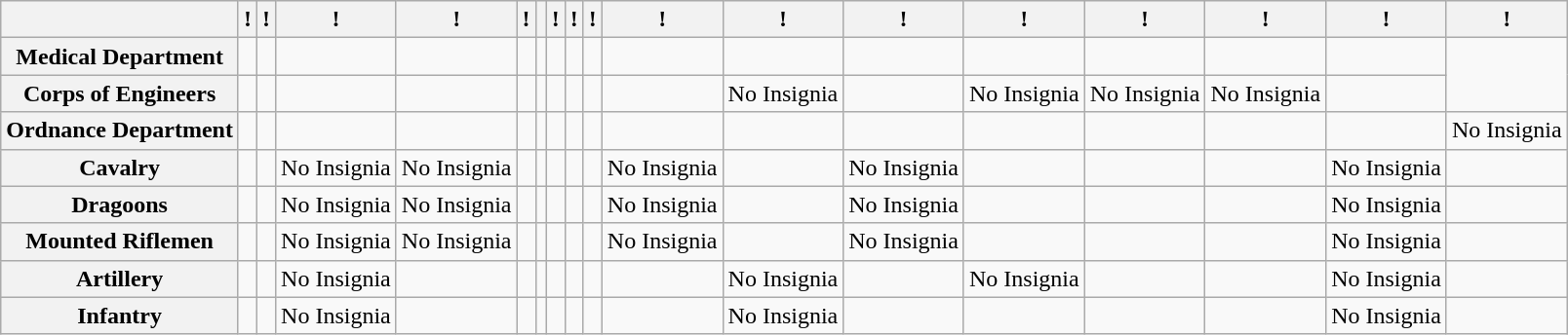<table class="wikitable">
<tr style="text-align:center;">
<th></th>
<th>!<small></small></th>
<th>!<small></small></th>
<th>!<small></small></th>
<th>!<small></small></th>
<th>!<small></small></th>
<th><small></small></th>
<th>!<small></small></th>
<th>!<small></small></th>
<th>!<small></small></th>
<th>!<small></small></th>
<th>!<small></small></th>
<th>!<small></small></th>
<th>!<small></small></th>
<th>!<small></small></th>
<th>!<small></small></th>
<th>!<small></small></th>
<th>!<small></small></th>
</tr>
<tr>
<th>Medical Department</th>
<td></td>
<td></td>
<td></td>
<td></td>
<td></td>
<td></td>
<td></td>
<td></td>
<td></td>
<td></td>
<td></td>
<td></td>
<td></td>
<td></td>
<td></td>
<td></td>
</tr>
<tr>
<th>Corps of Engineers</th>
<td></td>
<td></td>
<td></td>
<td></td>
<td></td>
<td></td>
<td></td>
<td></td>
<td></td>
<td></td>
<td>No Insignia</td>
<td></td>
<td>No Insignia</td>
<td>No Insignia</td>
<td>No Insignia</td>
<td></td>
</tr>
<tr>
<th>Ordnance Department</th>
<td></td>
<td></td>
<td></td>
<td></td>
<td></td>
<td></td>
<td></td>
<td></td>
<td></td>
<td></td>
<td></td>
<td></td>
<td></td>
<td></td>
<td></td>
<td></td>
<td>No Insignia</td>
</tr>
<tr>
<th>Cavalry</th>
<td></td>
<td></td>
<td>No Insignia</td>
<td>No Insignia</td>
<td></td>
<td></td>
<td></td>
<td></td>
<td></td>
<td>No Insignia</td>
<td></td>
<td>No Insignia</td>
<td></td>
<td></td>
<td></td>
<td>No Insignia</td>
<td></td>
</tr>
<tr>
<th>Dragoons</th>
<td></td>
<td></td>
<td>No Insignia</td>
<td>No Insignia</td>
<td></td>
<td></td>
<td></td>
<td></td>
<td></td>
<td>No Insignia</td>
<td></td>
<td>No Insignia</td>
<td></td>
<td></td>
<td></td>
<td>No Insignia</td>
<td></td>
</tr>
<tr>
<th>Mounted Riflemen</th>
<td></td>
<td></td>
<td>No Insignia</td>
<td>No Insignia</td>
<td></td>
<td></td>
<td></td>
<td></td>
<td></td>
<td>No Insignia</td>
<td></td>
<td>No Insignia</td>
<td></td>
<td></td>
<td></td>
<td>No Insignia</td>
<td></td>
</tr>
<tr>
<th>Artillery</th>
<td></td>
<td></td>
<td>No Insignia</td>
<td></td>
<td></td>
<td></td>
<td></td>
<td></td>
<td></td>
<td></td>
<td>No Insignia</td>
<td></td>
<td>No Insignia</td>
<td></td>
<td></td>
<td>No Insignia</td>
<td></td>
</tr>
<tr>
<th>Infantry</th>
<td></td>
<td></td>
<td>No Insignia</td>
<td></td>
<td></td>
<td></td>
<td></td>
<td></td>
<td></td>
<td></td>
<td>No Insignia</td>
<td></td>
<td></td>
<td></td>
<td></td>
<td>No Insignia</td>
<td></td>
</tr>
</table>
